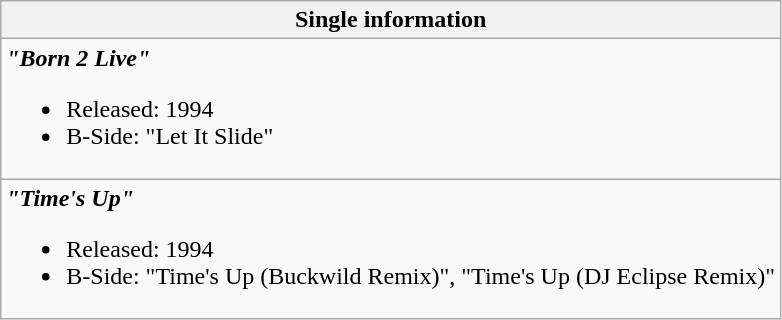<table class="wikitable">
<tr>
<th>Single information</th>
</tr>
<tr>
<td><strong><em>"Born 2 Live"</em></strong><br><ul><li>Released: 1994</li><li>B-Side: "Let It Slide"</li></ul></td>
</tr>
<tr>
<td><strong><em>"Time's Up"</em></strong><br><ul><li>Released: 1994</li><li>B-Side: "Time's Up (Buckwild Remix)", "Time's Up (DJ Eclipse Remix)"</li></ul></td>
</tr>
</table>
